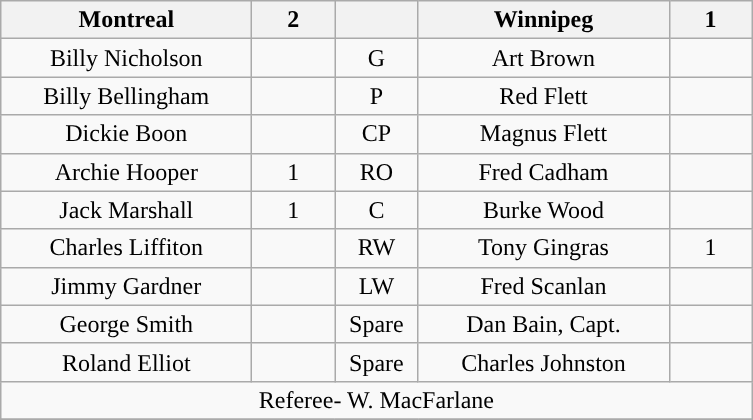<table class="wikitable" style="text-align:center;">
<tr>
<th style="width:10em">Montreal</th>
<th style="width:3em">2</th>
<th style="width:3em"></th>
<th style="width:10em">Winnipeg</th>
<th style="width:3em">1</th>
</tr>
<tr>
<td>Billy Nicholson</td>
<td></td>
<td>G</td>
<td>Art Brown</td>
<td></td>
</tr>
<tr>
<td>Billy Bellingham</td>
<td></td>
<td>P</td>
<td>Red Flett</td>
<td></td>
</tr>
<tr>
<td>Dickie Boon</td>
<td></td>
<td>CP</td>
<td>Magnus Flett</td>
<td></td>
</tr>
<tr>
<td>Archie Hooper</td>
<td>1</td>
<td>RO</td>
<td>Fred Cadham</td>
<td></td>
</tr>
<tr>
<td>Jack Marshall</td>
<td>1</td>
<td>C</td>
<td>Burke Wood</td>
<td></td>
</tr>
<tr>
<td>Charles Liffiton</td>
<td></td>
<td>RW</td>
<td>Tony Gingras</td>
<td>1</td>
</tr>
<tr>
<td>Jimmy Gardner</td>
<td></td>
<td>LW</td>
<td>Fred Scanlan</td>
<td></td>
</tr>
<tr>
<td>George Smith</td>
<td></td>
<td>Spare</td>
<td>Dan Bain, Capt.</td>
<td></td>
</tr>
<tr>
<td>Roland Elliot</td>
<td></td>
<td>Spare</td>
<td>Charles Johnston</td>
<td></td>
</tr>
<tr>
<td colspan="5">Referee- W. MacFarlane</td>
</tr>
<tr>
</tr>
</table>
